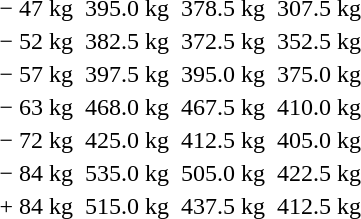<table>
<tr>
<td>− 47 kg</td>
<td></td>
<td>395.0 kg</td>
<td></td>
<td>378.5 kg</td>
<td></td>
<td>307.5 kg</td>
</tr>
<tr>
<td>− 52 kg</td>
<td></td>
<td>382.5 kg</td>
<td></td>
<td>372.5 kg</td>
<td></td>
<td>352.5 kg</td>
</tr>
<tr>
<td>− 57 kg</td>
<td></td>
<td>397.5 kg</td>
<td></td>
<td>395.0 kg</td>
<td></td>
<td>375.0 kg</td>
</tr>
<tr>
<td>− 63 kg</td>
<td></td>
<td>468.0 kg</td>
<td></td>
<td>467.5 kg</td>
<td></td>
<td>410.0 kg</td>
</tr>
<tr>
<td>− 72 kg</td>
<td></td>
<td>425.0 kg</td>
<td></td>
<td>412.5 kg</td>
<td></td>
<td>405.0 kg</td>
</tr>
<tr>
<td>− 84 kg</td>
<td></td>
<td>535.0 kg</td>
<td></td>
<td>505.0 kg</td>
<td></td>
<td>422.5 kg</td>
</tr>
<tr>
<td>+ 84 kg</td>
<td></td>
<td>515.0 kg</td>
<td></td>
<td>437.5 kg</td>
<td></td>
<td>412.5 kg</td>
</tr>
</table>
